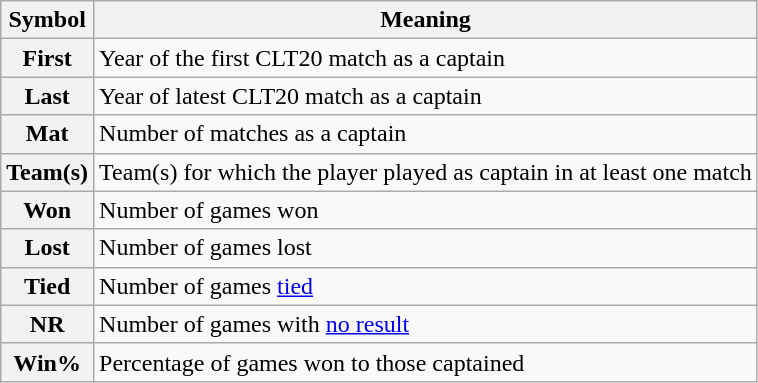<table class="wikitable plainrowheaders">
<tr>
<th scope="col">Symbol</th>
<th scope="col">Meaning</th>
</tr>
<tr>
<th scope="row">First</th>
<td>Year of the first CLT20 match as a captain</td>
</tr>
<tr>
<th scope="row">Last</th>
<td>Year of latest CLT20 match as a captain</td>
</tr>
<tr>
<th scope="row">Mat</th>
<td>Number of matches as a captain</td>
</tr>
<tr>
<th scope="row">Team(s)</th>
<td>Team(s) for which the player played as captain in at least one match</td>
</tr>
<tr>
<th scope="row">Won</th>
<td>Number of games won</td>
</tr>
<tr>
<th scope="row">Lost</th>
<td>Number of games lost</td>
</tr>
<tr>
<th scope="row">Tied</th>
<td>Number of games <a href='#'>tied</a></td>
</tr>
<tr>
<th scope="row">NR</th>
<td>Number of games with <a href='#'>no result</a></td>
</tr>
<tr>
<th scope="row">Win%</th>
<td>Percentage of games won to those captained</td>
</tr>
</table>
